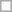<table class="wikitable">
<tr>
<td></td>
</tr>
</table>
